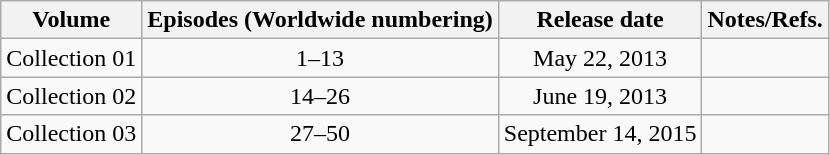<table class="wikitable" style="text-align: center">
<tr>
<th>Volume</th>
<th>Episodes (Worldwide numbering)</th>
<th>Release date</th>
<th>Notes/Refs.</th>
</tr>
<tr>
<td>Collection 01</td>
<td>1–13</td>
<td>May 22, 2013</td>
<td></td>
</tr>
<tr>
<td>Collection 02</td>
<td>14–26</td>
<td>June 19, 2013</td>
<td></td>
</tr>
<tr>
<td>Collection 03</td>
<td>27–50</td>
<td>September 14, 2015</td>
<td></td>
</tr>
</table>
